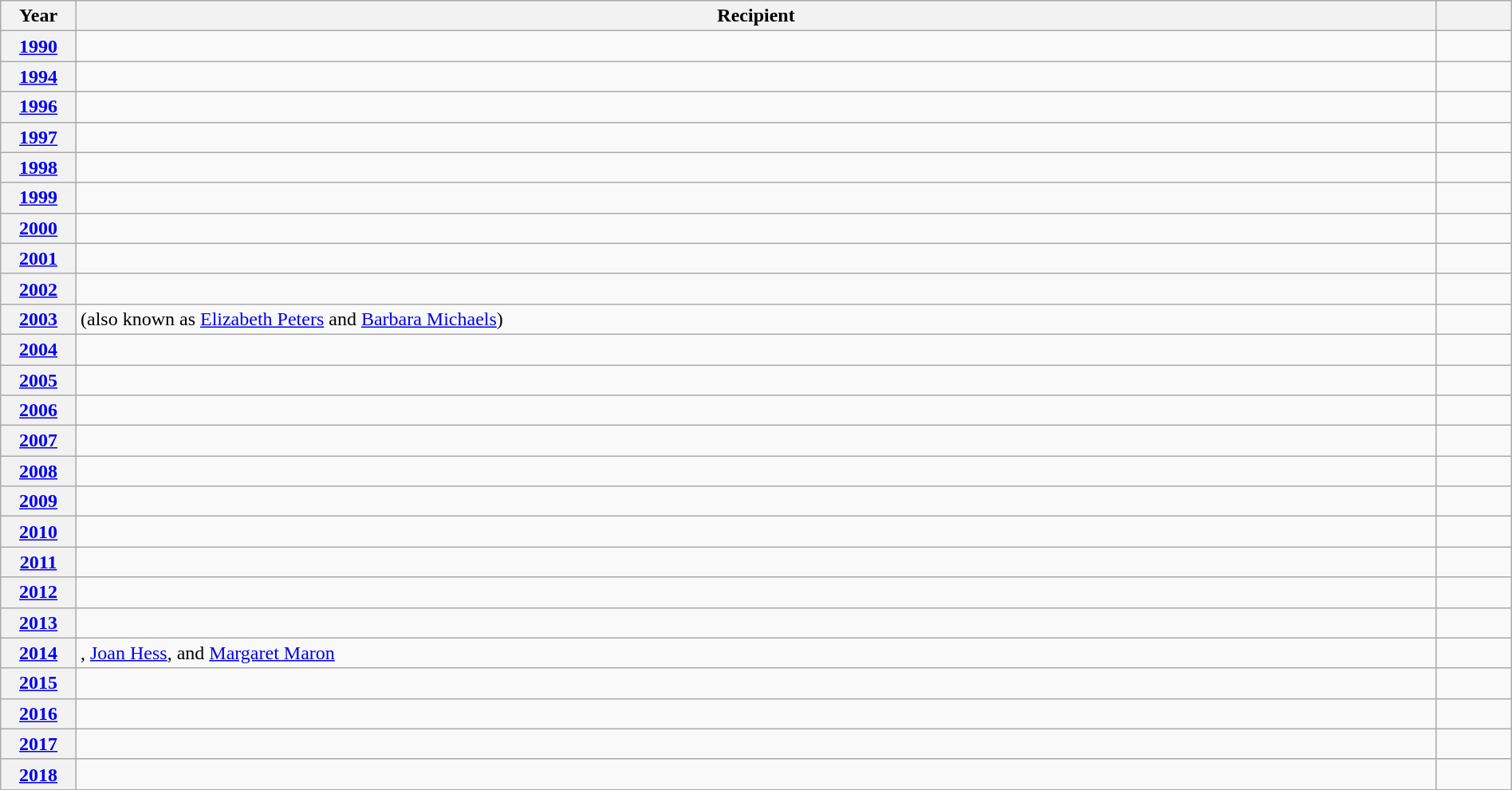<table class="wikitable sortable mw-collapsible" style="width:100%">
<tr>
<th scope="col" width="5%">Year</th>
<th>Recipient</th>
<th scope="col" width="5%"></th>
</tr>
<tr>
<th><a href='#'>1990</a></th>
<td></td>
<td></td>
</tr>
<tr>
<th><a href='#'>1994</a></th>
<td></td>
<td></td>
</tr>
<tr>
<th><a href='#'>1996</a></th>
<td></td>
<td></td>
</tr>
<tr>
<th><a href='#'>1997</a></th>
<td></td>
<td></td>
</tr>
<tr>
<th><a href='#'>1998</a></th>
<td></td>
<td></td>
</tr>
<tr>
<th><a href='#'>1999</a></th>
<td></td>
<td></td>
</tr>
<tr>
<th><a href='#'> 2000</a></th>
<td></td>
<td></td>
</tr>
<tr>
<th><a href='#'> 2001</a></th>
<td></td>
<td></td>
</tr>
<tr>
<th><a href='#'> 2002</a></th>
<td></td>
<td></td>
</tr>
<tr>
<th><a href='#'> 2003</a></th>
<td> (also known as <a href='#'>Elizabeth Peters</a> and <a href='#'>Barbara Michaels</a>)</td>
<td></td>
</tr>
<tr>
<th><a href='#'> 2004</a></th>
<td></td>
<td></td>
</tr>
<tr>
<th><a href='#'> 2005</a></th>
<td></td>
<td></td>
</tr>
<tr>
<th><a href='#'> 2006</a></th>
<td></td>
<td></td>
</tr>
<tr>
<th><a href='#'> 2007</a></th>
<td></td>
<td></td>
</tr>
<tr>
<th><a href='#'> 2008</a></th>
<td></td>
<td></td>
</tr>
<tr>
<th><a href='#'> 2009</a></th>
<td></td>
<td></td>
</tr>
<tr>
<th><a href='#'> 2010</a></th>
<td></td>
<td></td>
</tr>
<tr>
<th><a href='#'> 2011</a></th>
<td></td>
<td></td>
</tr>
<tr>
<th><a href='#'> 2012</a></th>
<td></td>
<td></td>
</tr>
<tr>
<th><a href='#'> 2013</a></th>
<td></td>
<td></td>
</tr>
<tr>
<th><a href='#'> 2014</a></th>
<td>, <a href='#'>Joan Hess</a>, and <a href='#'>Margaret Maron</a></td>
<td></td>
</tr>
<tr>
<th><a href='#'> 2015</a></th>
<td></td>
<td></td>
</tr>
<tr>
<th><a href='#'> 2016</a></th>
<td></td>
<td></td>
</tr>
<tr>
<th><a href='#'> 2017</a></th>
<td></td>
<td></td>
</tr>
<tr>
<th><a href='#'> 2018</a></th>
<td></td>
<td></td>
</tr>
</table>
